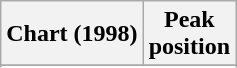<table class="wikitable sortable plainrowheaders" style="text-align:center">
<tr>
<th scope="col">Chart (1998)</th>
<th scope="col">Peak<br>position</th>
</tr>
<tr>
</tr>
<tr>
</tr>
</table>
